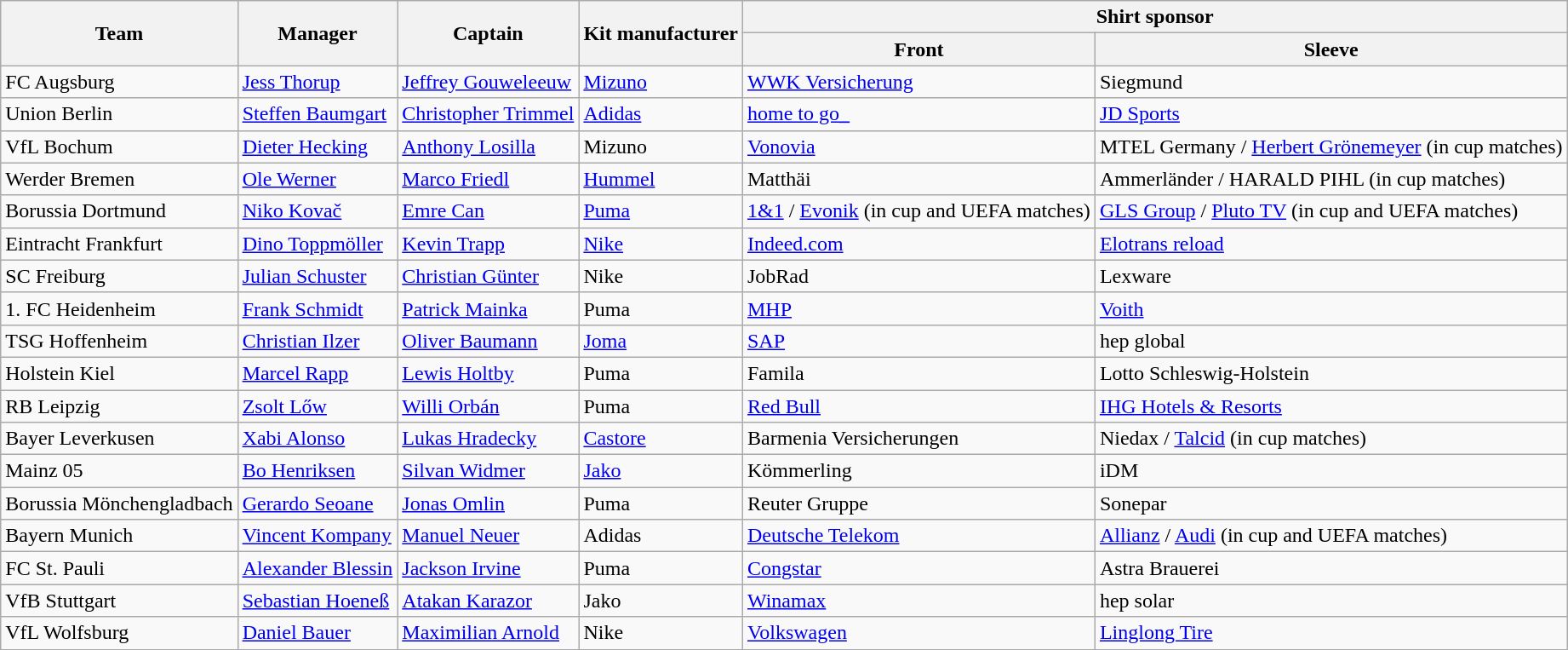<table class="wikitable sortable">
<tr>
<th rowspan="2">Team</th>
<th rowspan="2">Manager</th>
<th rowspan="2">Captain</th>
<th rowspan="2">Kit manufacturer</th>
<th colspan="2">Shirt sponsor</th>
</tr>
<tr>
<th>Front</th>
<th>Sleeve</th>
</tr>
<tr>
<td data-sort-value="Augsburg">FC Augsburg</td>
<td data-sort-value="Thorup, Jess"> <a href='#'>Jess Thorup</a></td>
<td data-sort-value="Gouweleeuw, Jeffrey"> <a href='#'>Jeffrey Gouweleeuw</a></td>
<td><a href='#'>Mizuno</a></td>
<td><a href='#'>WWK Versicherung</a></td>
<td>Siegmund</td>
</tr>
<tr>
<td data-sort-value="Berlin, Union">Union Berlin</td>
<td data-sort-value="Baumgart, Steffen"> <a href='#'>Steffen Baumgart</a></td>
<td data-sort-value="Trimmel, Christopher"> <a href='#'>Christopher Trimmel</a></td>
<td><a href='#'>Adidas</a></td>
<td><a href='#'>home to go_</a></td>
<td><a href='#'>JD Sports</a></td>
</tr>
<tr>
<td data-sort-value="Bochum">VfL Bochum</td>
<td data-sort-value="Hecking, Dieter"> <a href='#'>Dieter Hecking</a></td>
<td data-sort-value="Losilla, Anthony"> <a href='#'>Anthony Losilla</a></td>
<td>Mizuno</td>
<td><a href='#'>Vonovia</a></td>
<td>MTEL Germany / <a href='#'>Herbert Grönemeyer</a> (in cup matches)</td>
</tr>
<tr>
<td data-sort-value="Bremen">Werder Bremen</td>
<td data-sort-value="Werner, Ole"> <a href='#'>Ole Werner</a></td>
<td data-sort-value="Friedl, Marco"> <a href='#'>Marco Friedl</a></td>
<td><a href='#'>Hummel</a></td>
<td>Matthäi</td>
<td>Ammerländer / HARALD PIHL (in cup matches)</td>
</tr>
<tr>
<td data-sort-value="Dortmund">Borussia Dortmund</td>
<td data-sort-value="Kovac, Niko"> <a href='#'>Niko Kovač</a></td>
<td data-sort-value="Can, Emre"> <a href='#'>Emre Can</a></td>
<td><a href='#'>Puma</a></td>
<td><a href='#'>1&1</a> / <a href='#'>Evonik</a> (in cup and UEFA matches)</td>
<td><a href='#'>GLS Group</a> / <a href='#'>Pluto TV</a> (in cup and UEFA matches)</td>
</tr>
<tr>
<td data-sort-value="Frankfurt">Eintracht Frankfurt</td>
<td data-sort-value="Toppmoller, Dino"> <a href='#'>Dino Toppmöller</a></td>
<td data-sort-value="Trapp, Kevin"> <a href='#'>Kevin Trapp</a></td>
<td><a href='#'>Nike</a></td>
<td><a href='#'>Indeed.com</a></td>
<td><a href='#'>Elotrans reload</a></td>
</tr>
<tr>
<td data-sort-value="Freiburg">SC Freiburg</td>
<td data-sort-value="Schuster, Julian"> <a href='#'>Julian Schuster</a></td>
<td data-sort-value="Gunter, Christian"> <a href='#'>Christian Günter</a></td>
<td>Nike</td>
<td>JobRad</td>
<td>Lexware</td>
</tr>
<tr>
<td data-sort-value="Heidenheim">1. FC Heidenheim</td>
<td data-sort-value="Schmidt, Frank"> <a href='#'>Frank Schmidt</a></td>
<td data-sort-value="Mainka, Patrick"> <a href='#'>Patrick Mainka</a></td>
<td>Puma</td>
<td><a href='#'>MHP</a></td>
<td><a href='#'>Voith</a></td>
</tr>
<tr>
<td data-sort-value="Hoffenheim">TSG Hoffenheim</td>
<td data-sort-value="TBD"> <a href='#'>Christian Ilzer</a></td>
<td data-sort-value="Baumann, Oliver"> <a href='#'>Oliver Baumann</a></td>
<td><a href='#'>Joma</a></td>
<td><a href='#'>SAP</a></td>
<td>hep global</td>
</tr>
<tr>
<td data-sort-value="Kiel">Holstein Kiel</td>
<td data-sort-value="Rapp, Marcel"> <a href='#'>Marcel Rapp</a></td>
<td data-sort-value="Holtby, Lewis"> <a href='#'>Lewis Holtby</a></td>
<td>Puma</td>
<td>Famila</td>
<td>Lotto Schleswig-Holstein</td>
</tr>
<tr>
<td data-sort-value="Leipzig">RB Leipzig</td>
<td data-sort-value="Low, Zsolt"> <a href='#'>Zsolt Lőw</a></td>
<td data-sort-value="Orban, Willi"> <a href='#'>Willi Orbán</a></td>
<td>Puma</td>
<td><a href='#'>Red Bull</a></td>
<td><a href='#'>IHG Hotels & Resorts</a></td>
</tr>
<tr>
<td data-sort-value="Leverkusen">Bayer Leverkusen</td>
<td data-sort-value="Alonso, Xabi"> <a href='#'>Xabi Alonso</a></td>
<td data-sort-value="Hradecky, Lukas"> <a href='#'>Lukas Hradecky</a></td>
<td><a href='#'>Castore</a></td>
<td>Barmenia Versicherungen</td>
<td>Niedax / <a href='#'>Talcid</a> (in cup matches)</td>
</tr>
<tr>
<td data-sort-value="Mainz">Mainz 05</td>
<td data-sort-value="Henriksen, Bo"> <a href='#'>Bo Henriksen</a></td>
<td data-sort-value="Widmer, Silvan"> <a href='#'>Silvan Widmer</a></td>
<td><a href='#'>Jako</a></td>
<td>Kömmerling</td>
<td>iDM</td>
</tr>
<tr>
<td data-sort-value="Monchengladbach">Borussia Mönchengladbach</td>
<td data-sort-value="Seoane, Gerardo"> <a href='#'>Gerardo Seoane</a></td>
<td data-sort-value="Omlin, Jonas"> <a href='#'>Jonas Omlin</a></td>
<td>Puma</td>
<td>Reuter Gruppe</td>
<td>Sonepar</td>
</tr>
<tr>
<td data-sort-value="Munich">Bayern Munich</td>
<td data-sort-value="Kompany, Vincent"> <a href='#'>Vincent Kompany</a></td>
<td data-sort-value="Neuer, Manuel"> <a href='#'>Manuel Neuer</a></td>
<td>Adidas</td>
<td><a href='#'>Deutsche Telekom</a></td>
<td><a href='#'>Allianz</a> / <a href='#'>Audi</a> (in cup and UEFA matches)</td>
</tr>
<tr>
<td data-sort-value="St Pauli">FC St. Pauli</td>
<td data-sort-value="Blessin, Alexander"> <a href='#'>Alexander Blessin</a></td>
<td data-sort-value="Irvine, Jackson"> <a href='#'>Jackson Irvine</a></td>
<td>Puma</td>
<td><a href='#'>Congstar</a></td>
<td>Astra Brauerei</td>
</tr>
<tr>
<td data-sort-value="Stuttgart">VfB Stuttgart</td>
<td data-sort-value="Hoeneß, Sebastian"> <a href='#'>Sebastian Hoeneß</a></td>
<td data-sort-value="Karazor, Atakan"> <a href='#'>Atakan Karazor</a></td>
<td>Jako</td>
<td><a href='#'>Winamax</a></td>
<td>hep solar</td>
</tr>
<tr>
<td data-sort-value="Wolfsburg">VfL Wolfsburg</td>
<td data-sort-value="Bauer, Daniel"> <a href='#'>Daniel Bauer</a></td>
<td data-sort-value="Arnold, Maximilian"> <a href='#'>Maximilian Arnold</a></td>
<td>Nike</td>
<td><a href='#'>Volkswagen</a></td>
<td><a href='#'>Linglong Tire</a></td>
</tr>
</table>
